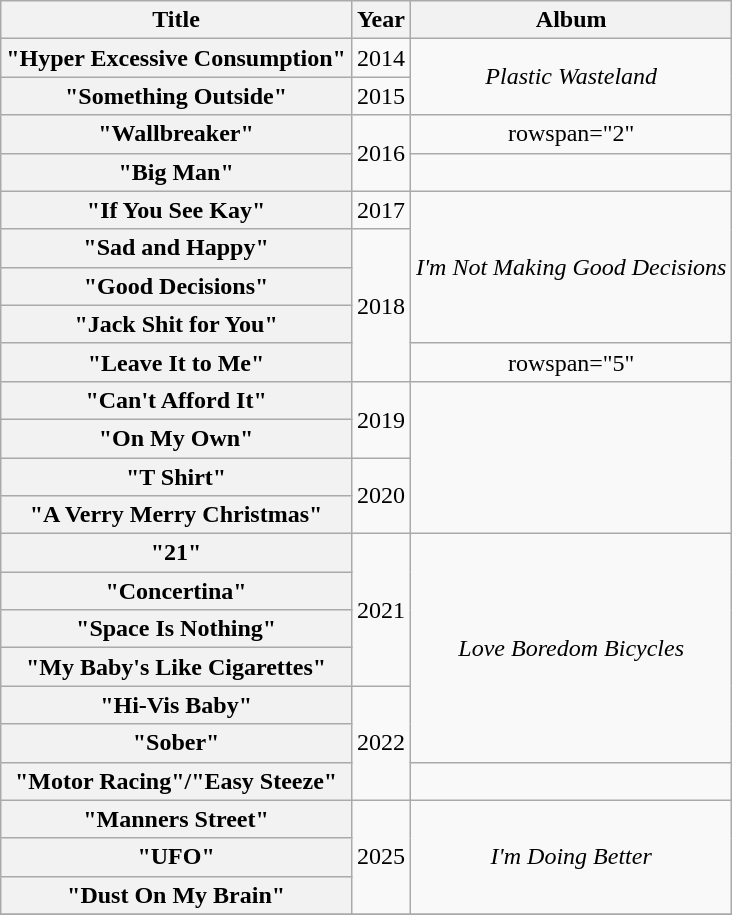<table class="wikitable plainrowheaders" style="text-align:center;">
<tr>
<th scope="col" rowspan="1">Title</th>
<th scope="col" rowspan="1">Year</th>
<th scope="col" rowspan="1">Album</th>
</tr>
<tr>
<th scope="row">"Hyper Excessive Consumption"</th>
<td>2014</td>
<td rowspan="2"><em>Plastic Wasteland</em></td>
</tr>
<tr>
<th scope="row">"Something Outside"</th>
<td>2015</td>
</tr>
<tr>
<th scope="row">"Wallbreaker"</th>
<td rowspan="2">2016</td>
<td>rowspan="2" </td>
</tr>
<tr>
<th scope="row">"Big Man"</th>
</tr>
<tr>
<th scope="row">"If You See Kay"</th>
<td>2017</td>
<td rowspan="4"><em>I'm Not Making Good Decisions</em></td>
</tr>
<tr>
<th scope="row">"Sad and Happy"</th>
<td rowspan="4">2018</td>
</tr>
<tr>
<th scope="row">"Good Decisions"</th>
</tr>
<tr>
<th scope="row">"Jack Shit for You"</th>
</tr>
<tr>
<th scope="row">"Leave It to Me"</th>
<td>rowspan="5" </td>
</tr>
<tr>
<th scope="row">"Can't Afford It"</th>
<td rowspan="2">2019</td>
</tr>
<tr>
<th scope="row">"On My Own"</th>
</tr>
<tr>
<th scope="row">"T Shirt"</th>
<td rowspan="2">2020</td>
</tr>
<tr>
<th scope="row">"A Verry Merry Christmas"</th>
</tr>
<tr>
<th scope="row">"21"</th>
<td rowspan="4">2021</td>
<td rowspan="6"><em>Love Boredom Bicycles</em></td>
</tr>
<tr>
<th scope="row">"Concertina"</th>
</tr>
<tr>
<th scope="row">"Space Is Nothing"</th>
</tr>
<tr>
<th scope="row">"My Baby's Like Cigarettes"</th>
</tr>
<tr>
<th scope="row">"Hi-Vis Baby"</th>
<td rowspan="3">2022</td>
</tr>
<tr>
<th scope="row">"Sober"</th>
</tr>
<tr>
<th scope="row">"Motor Racing"/"Easy Steeze"</th>
<td></td>
</tr>
<tr>
<th scope="row">"Manners Street"</th>
<td rowspan="3">2025</td>
<td rowspan="3"><em>I'm Doing Better</em></td>
</tr>
<tr>
<th scope="row">"UFO"</th>
</tr>
<tr>
<th scope="row">"Dust On My Brain"</th>
</tr>
<tr>
</tr>
</table>
